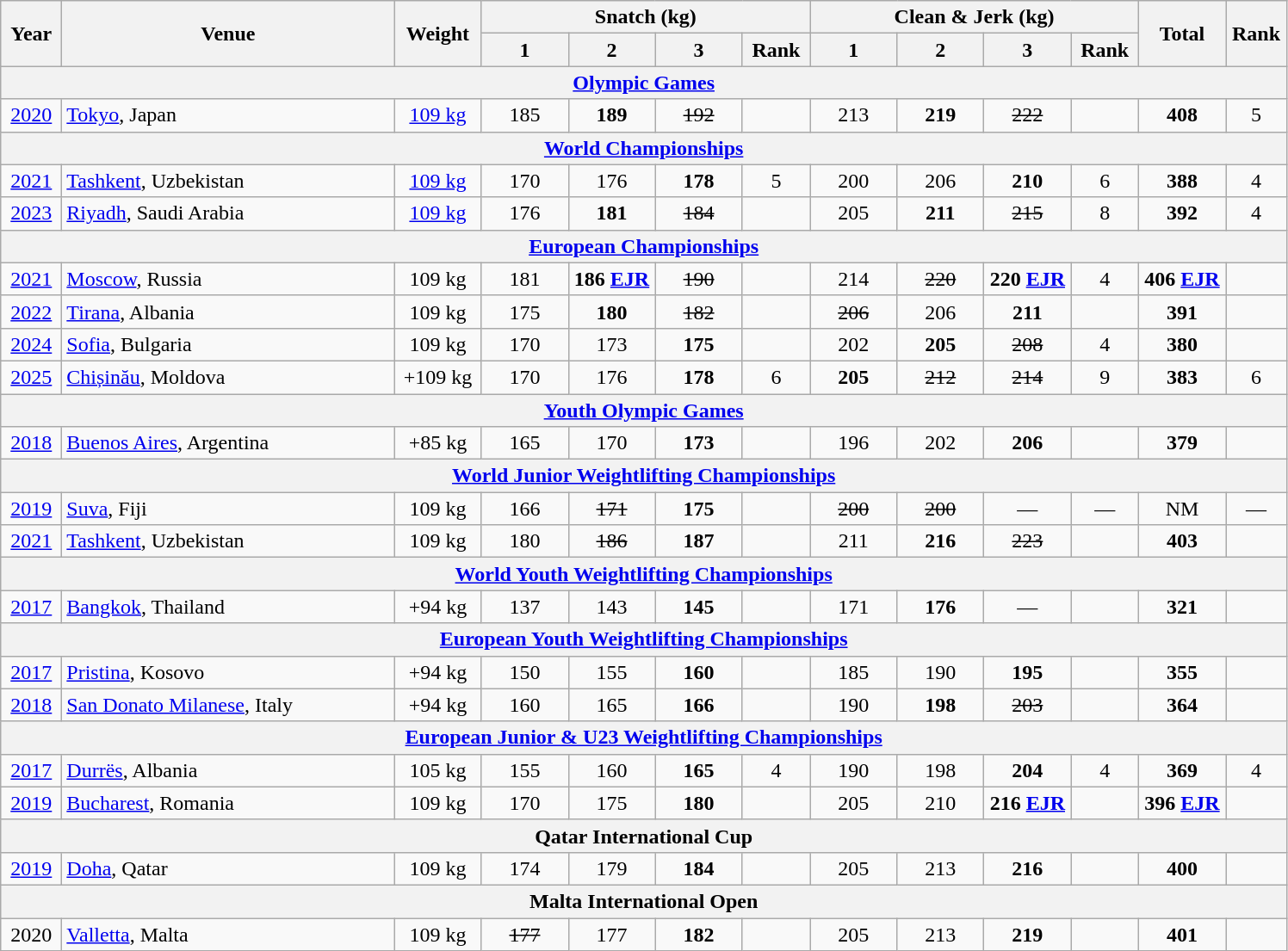<table class="wikitable" style="text-align:center;">
<tr>
<th rowspan="2" width="40">Year</th>
<th rowspan="2" width="250">Venue</th>
<th rowspan="2" width="60">Weight</th>
<th colspan="4">Snatch (kg)</th>
<th colspan="4">Clean & Jerk (kg)</th>
<th rowspan="2" width="60">Total</th>
<th rowspan="2" width="40">Rank</th>
</tr>
<tr>
<th width="60">1</th>
<th width="60">2</th>
<th width="60">3</th>
<th width="45">Rank</th>
<th width="60">1</th>
<th width="60">2</th>
<th width="60">3</th>
<th width="45">Rank</th>
</tr>
<tr>
<th colspan=13><a href='#'>Olympic Games</a></th>
</tr>
<tr>
<td><a href='#'>2020</a></td>
<td align=left><a href='#'>Tokyo</a>, Japan</td>
<td><a href='#'>109 kg</a></td>
<td>185</td>
<td><strong>189</strong></td>
<td><s>192</s></td>
<td></td>
<td>213</td>
<td><strong>219</strong></td>
<td><s>222</s></td>
<td></td>
<td><strong>408</strong></td>
<td>5</td>
</tr>
<tr>
<th colspan="13"><a href='#'>World Championships</a></th>
</tr>
<tr>
<td><a href='#'>2021</a></td>
<td align=left><a href='#'>Tashkent</a>, Uzbekistan</td>
<td><a href='#'>109 kg</a></td>
<td>170</td>
<td>176</td>
<td><strong>178</strong></td>
<td>5</td>
<td>200</td>
<td>206</td>
<td><strong>210</strong></td>
<td>6</td>
<td><strong>388</strong></td>
<td>4</td>
</tr>
<tr>
<td><a href='#'>2023</a></td>
<td align=left><a href='#'>Riyadh</a>, Saudi Arabia</td>
<td><a href='#'>109 kg</a></td>
<td>176</td>
<td><strong>181</strong></td>
<td><s>184</s></td>
<td></td>
<td>205</td>
<td><strong>211</strong></td>
<td><s>215</s></td>
<td>8</td>
<td><strong>392</strong></td>
<td>4 </td>
</tr>
<tr>
<th colspan="13"><a href='#'>European Championships</a></th>
</tr>
<tr>
<td><a href='#'>2021</a></td>
<td align="left"><a href='#'>Moscow</a>, Russia</td>
<td>109 kg</td>
<td>181</td>
<td><strong>186 <a href='#'>EJR</a></strong></td>
<td><s>190</s></td>
<td></td>
<td>214</td>
<td><s>220</s></td>
<td><strong>220 <a href='#'>EJR</a></strong></td>
<td>4</td>
<td><strong>406 <a href='#'>EJR</a></strong></td>
<td></td>
</tr>
<tr>
<td><a href='#'>2022</a></td>
<td align="left"><a href='#'>Tirana</a>, Albania</td>
<td>109 kg</td>
<td>175</td>
<td><strong>180</strong></td>
<td><s>182</s></td>
<td></td>
<td><s>206</s></td>
<td>206</td>
<td><strong>211</strong></td>
<td></td>
<td><strong>391</strong></td>
<td></td>
</tr>
<tr>
<td><a href='#'>2024</a></td>
<td align="left"><a href='#'>Sofia</a>, Bulgaria</td>
<td>109 kg</td>
<td>170</td>
<td>173</td>
<td><strong>175</strong></td>
<td></td>
<td>202</td>
<td><strong>205</strong></td>
<td><s>208</s></td>
<td>4</td>
<td><strong>380</strong></td>
<td></td>
</tr>
<tr>
<td><a href='#'>2025</a></td>
<td align="left"><a href='#'>Chișinău</a>, Moldova</td>
<td>+109 kg</td>
<td>170</td>
<td>176</td>
<td><strong>178</strong></td>
<td>6</td>
<td><strong>205</strong></td>
<td><s>212</s></td>
<td><s>214</s></td>
<td>9</td>
<td><strong>383</strong></td>
<td>6</td>
</tr>
<tr>
<th colspan="13"><strong><a href='#'>Youth Olympic Games</a></strong></th>
</tr>
<tr>
<td><a href='#'>2018</a></td>
<td align="left"><a href='#'>Buenos Aires</a>, Argentina</td>
<td>+85 kg</td>
<td>165</td>
<td>170</td>
<td><strong>173</strong></td>
<td></td>
<td>196</td>
<td>202</td>
<td><strong>206</strong></td>
<td></td>
<td><strong>379</strong></td>
<td></td>
</tr>
<tr>
<th colspan="13"><strong><a href='#'>World Junior Weightlifting Championships</a></strong></th>
</tr>
<tr>
<td><a href='#'>2019</a></td>
<td align="left"><a href='#'>Suva</a>, Fiji</td>
<td>109 kg</td>
<td>166</td>
<td><s>171</s></td>
<td><strong>175</strong></td>
<td></td>
<td><s>200</s></td>
<td><s>200</s></td>
<td>—</td>
<td>—</td>
<td>NM</td>
<td>—</td>
</tr>
<tr>
<td><a href='#'>2021</a></td>
<td align="left"><a href='#'>Tashkent</a>, Uzbekistan</td>
<td>109 kg</td>
<td>180</td>
<td><s>186</s></td>
<td><strong>187</strong></td>
<td></td>
<td>211</td>
<td><strong>216</strong></td>
<td><s>223</s></td>
<td></td>
<td><strong>403</strong></td>
<td></td>
</tr>
<tr>
<th colspan="13"><strong><a href='#'>World Youth Weightlifting Championships</a></strong></th>
</tr>
<tr>
<td><a href='#'>2017</a></td>
<td align="left"><a href='#'>Bangkok</a>, Thailand</td>
<td>+94 kg</td>
<td>137</td>
<td>143</td>
<td><strong>145</strong></td>
<td></td>
<td>171</td>
<td><strong>176</strong></td>
<td>—</td>
<td></td>
<td><strong>321</strong></td>
<td></td>
</tr>
<tr>
<th colspan="13"><strong><a href='#'>European Youth Weightlifting Championships</a></strong></th>
</tr>
<tr>
<td><a href='#'>2017</a></td>
<td align="left"><a href='#'>Pristina</a>, Kosovo</td>
<td>+94 kg</td>
<td>150</td>
<td>155</td>
<td><strong>160</strong></td>
<td></td>
<td>185</td>
<td>190</td>
<td><strong>195</strong></td>
<td></td>
<td><strong>355</strong></td>
<td></td>
</tr>
<tr>
<td><a href='#'>2018</a></td>
<td align="left"><a href='#'>San Donato Milanese</a>, Italy</td>
<td>+94 kg</td>
<td>160</td>
<td>165</td>
<td><strong>166</strong></td>
<td></td>
<td>190</td>
<td><strong>198</strong></td>
<td><s>203</s></td>
<td></td>
<td><strong>364</strong></td>
<td></td>
</tr>
<tr>
<th colspan="13"><strong><a href='#'>European Junior & U23 Weightlifting Championships</a></strong></th>
</tr>
<tr>
<td><a href='#'>2017</a></td>
<td align="left"><a href='#'>Durrës</a>, Albania</td>
<td>105 kg</td>
<td>155</td>
<td>160</td>
<td><strong>165</strong></td>
<td>4</td>
<td>190</td>
<td>198</td>
<td><strong>204</strong></td>
<td>4</td>
<td><strong>369</strong></td>
<td>4</td>
</tr>
<tr>
<td><a href='#'>2019</a></td>
<td align="left"><a href='#'>Bucharest</a>, Romania</td>
<td>109 kg</td>
<td>170</td>
<td>175</td>
<td><strong>180</strong></td>
<td></td>
<td>205</td>
<td>210</td>
<td><strong>216 <a href='#'>EJR</a></strong></td>
<td></td>
<td><strong>396 <a href='#'>EJR</a></strong></td>
<td></td>
</tr>
<tr>
<th colspan=13>Qatar International Cup</th>
</tr>
<tr>
<td><a href='#'>2019</a></td>
<td align=left><a href='#'>Doha</a>, Qatar</td>
<td>109 kg</td>
<td>174</td>
<td>179</td>
<td><strong>184</strong></td>
<td><strong></strong></td>
<td>205</td>
<td>213</td>
<td><strong>216</strong></td>
<td><strong></strong></td>
<td><strong>400</strong></td>
<td><strong></strong></td>
</tr>
<tr>
<th colspan=13>Malta International Open</th>
</tr>
<tr>
<td>2020</td>
<td align=left><a href='#'>Valletta</a>, Malta</td>
<td>109 kg</td>
<td><s>177</s></td>
<td>177</td>
<td><strong>182</strong></td>
<td><strong></strong></td>
<td>205</td>
<td>213</td>
<td><strong>219</strong></td>
<td><strong></strong></td>
<td><strong>401</strong></td>
<td><strong></strong></td>
</tr>
</table>
